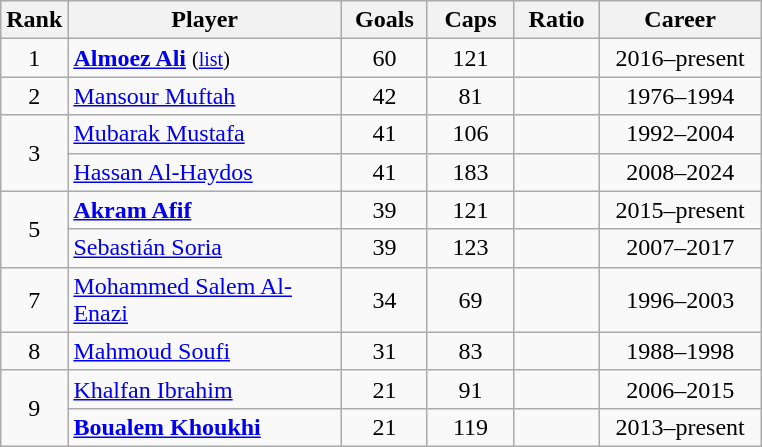<table class="wikitable sortable" style="text-align:center;">
<tr>
<th width=30px>Rank</th>
<th width=175px>Player</th>
<th width=50px>Goals</th>
<th width=50px>Caps</th>
<th width=50px>Ratio</th>
<th style="width:100px;">Career</th>
</tr>
<tr>
<td>1</td>
<td align=left><strong><a href='#'>Almoez Ali</a></strong> <small>(<a href='#'>list</a>)</small></td>
<td>60</td>
<td>121</td>
<td></td>
<td>2016–present</td>
</tr>
<tr>
<td>2</td>
<td align=left><a href='#'>Mansour Muftah</a></td>
<td>42</td>
<td>81</td>
<td></td>
<td>1976–1994</td>
</tr>
<tr>
<td rowspan=2>3</td>
<td align=left><a href='#'>Mubarak Mustafa</a></td>
<td>41</td>
<td>106</td>
<td></td>
<td>1992–2004</td>
</tr>
<tr>
<td align=left><a href='#'>Hassan Al-Haydos</a></td>
<td>41</td>
<td>183</td>
<td></td>
<td>2008–2024</td>
</tr>
<tr>
<td rowspan=2>5</td>
<td align=left><strong><a href='#'>Akram Afif</a></strong></td>
<td>39</td>
<td>121</td>
<td></td>
<td>2015–present</td>
</tr>
<tr>
<td align=left><a href='#'>Sebastián Soria</a></td>
<td>39</td>
<td>123</td>
<td></td>
<td>2007–2017</td>
</tr>
<tr>
<td>7</td>
<td align=left><a href='#'>Mohammed Salem Al-Enazi</a></td>
<td>34</td>
<td>69</td>
<td></td>
<td>1996–2003</td>
</tr>
<tr>
<td>8</td>
<td align=left><a href='#'>Mahmoud Soufi</a></td>
<td>31</td>
<td>83</td>
<td></td>
<td>1988–1998</td>
</tr>
<tr>
<td rowspan=2>9</td>
<td align=left><a href='#'>Khalfan Ibrahim</a></td>
<td>21</td>
<td>91</td>
<td></td>
<td>2006–2015</td>
</tr>
<tr>
<td align=left><strong><a href='#'>Boualem Khoukhi</a></strong></td>
<td>21</td>
<td>119</td>
<td></td>
<td>2013–present</td>
</tr>
</table>
